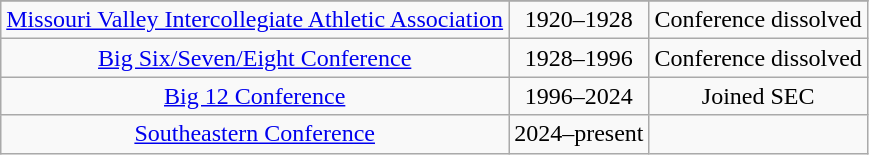<table class="wikitable" style="text-align:center">
<tr>
</tr>
<tr>
<td><a href='#'>Missouri Valley Intercollegiate Athletic Association</a></td>
<td>1920–1928</td>
<td>Conference dissolved</td>
</tr>
<tr>
<td><a href='#'>Big Six/Seven/Eight Conference</a></td>
<td>1928–1996</td>
<td>Conference dissolved</td>
</tr>
<tr>
<td><a href='#'>Big 12 Conference</a></td>
<td>1996–2024</td>
<td>Joined SEC</td>
</tr>
<tr>
<td><a href='#'>Southeastern Conference</a></td>
<td>2024–present</td>
<td></td>
</tr>
</table>
